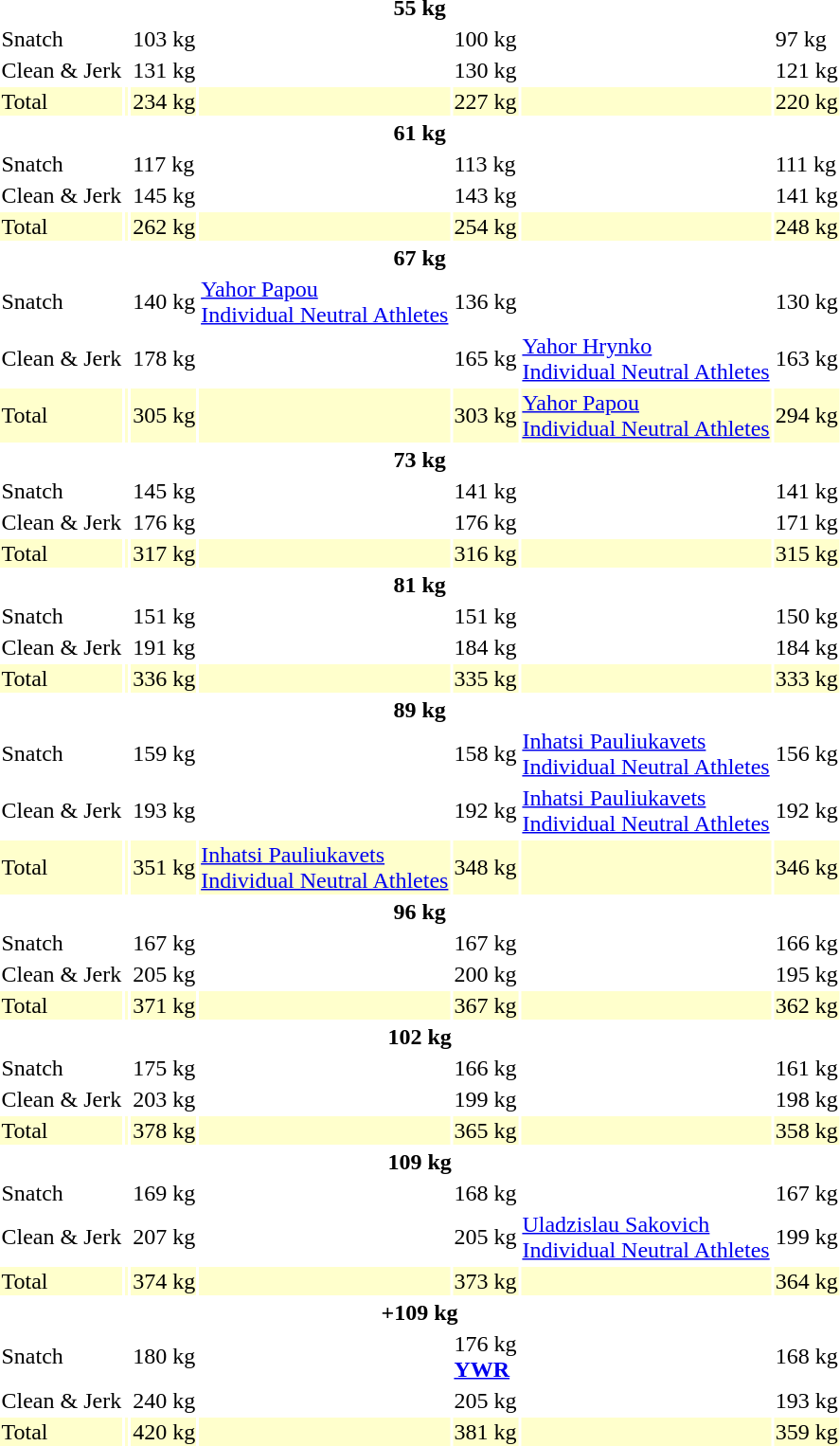<table>
<tr>
<th colspan=7>55 kg</th>
</tr>
<tr>
<td>Snatch</td>
<td></td>
<td>103 kg</td>
<td></td>
<td>100 kg</td>
<td></td>
<td>97 kg</td>
</tr>
<tr>
<td>Clean & Jerk</td>
<td></td>
<td>131 kg</td>
<td></td>
<td>130 kg</td>
<td></td>
<td>121 kg</td>
</tr>
<tr bgcolor=ffffcc>
<td>Total</td>
<td></td>
<td>234 kg</td>
<td></td>
<td>227 kg</td>
<td></td>
<td>220 kg</td>
</tr>
<tr>
<th colspan=7>61 kg</th>
</tr>
<tr>
<td>Snatch</td>
<td></td>
<td>117 kg</td>
<td></td>
<td>113 kg</td>
<td></td>
<td>111 kg</td>
</tr>
<tr>
<td>Clean & Jerk</td>
<td></td>
<td>145 kg</td>
<td></td>
<td>143 kg</td>
<td></td>
<td>141 kg</td>
</tr>
<tr bgcolor=ffffcc>
<td>Total</td>
<td></td>
<td>262 kg</td>
<td></td>
<td>254 kg</td>
<td></td>
<td>248 kg</td>
</tr>
<tr>
<th colspan=7>67 kg</th>
</tr>
<tr>
<td>Snatch</td>
<td></td>
<td>140 kg</td>
<td><a href='#'>Yahor Papou</a><br><a href='#'>Individual Neutral Athletes</a></td>
<td>136 kg</td>
<td></td>
<td>130 kg</td>
</tr>
<tr>
<td>Clean & Jerk</td>
<td></td>
<td>178 kg</td>
<td></td>
<td>165 kg</td>
<td><a href='#'>Yahor Hrynko</a><br><a href='#'>Individual Neutral Athletes</a></td>
<td>163 kg</td>
</tr>
<tr bgcolor=ffffcc>
<td>Total</td>
<td></td>
<td>305 kg</td>
<td></td>
<td>303 kg</td>
<td><a href='#'>Yahor Papou</a><br><a href='#'>Individual Neutral Athletes</a></td>
<td>294 kg</td>
</tr>
<tr>
<th colspan=7>73 kg</th>
</tr>
<tr>
<td>Snatch</td>
<td></td>
<td>145 kg</td>
<td></td>
<td>141 kg</td>
<td></td>
<td>141 kg</td>
</tr>
<tr>
<td>Clean & Jerk</td>
<td></td>
<td>176 kg</td>
<td></td>
<td>176 kg</td>
<td></td>
<td>171 kg</td>
</tr>
<tr bgcolor=ffffcc>
<td>Total</td>
<td></td>
<td>317 kg</td>
<td></td>
<td>316 kg</td>
<td></td>
<td>315 kg</td>
</tr>
<tr>
<th colspan=7>81 kg</th>
</tr>
<tr>
<td>Snatch</td>
<td></td>
<td>151 kg</td>
<td></td>
<td>151 kg</td>
<td></td>
<td>150 kg</td>
</tr>
<tr>
<td>Clean & Jerk</td>
<td></td>
<td>191 kg</td>
<td></td>
<td>184 kg</td>
<td></td>
<td>184 kg</td>
</tr>
<tr bgcolor=ffffcc>
<td>Total</td>
<td></td>
<td>336 kg</td>
<td></td>
<td>335 kg</td>
<td></td>
<td>333 kg</td>
</tr>
<tr>
<th colspan=7>89 kg</th>
</tr>
<tr>
<td>Snatch</td>
<td></td>
<td>159 kg</td>
<td></td>
<td>158 kg</td>
<td><a href='#'>Inhatsi Pauliukavets</a><br><a href='#'>Individual Neutral Athletes</a></td>
<td>156 kg</td>
</tr>
<tr>
<td>Clean & Jerk</td>
<td></td>
<td>193 kg</td>
<td></td>
<td>192 kg</td>
<td><a href='#'>Inhatsi Pauliukavets</a><br><a href='#'>Individual Neutral Athletes</a></td>
<td>192 kg</td>
</tr>
<tr bgcolor=ffffcc>
<td>Total</td>
<td></td>
<td>351 kg</td>
<td><a href='#'>Inhatsi Pauliukavets</a><br><a href='#'>Individual Neutral Athletes</a></td>
<td>348 kg</td>
<td></td>
<td>346 kg</td>
</tr>
<tr>
<th colspan=7>96 kg</th>
</tr>
<tr>
<td>Snatch</td>
<td></td>
<td>167 kg</td>
<td></td>
<td>167 kg</td>
<td></td>
<td>166 kg</td>
</tr>
<tr>
<td>Clean & Jerk</td>
<td></td>
<td>205 kg</td>
<td></td>
<td>200 kg</td>
<td></td>
<td>195 kg</td>
</tr>
<tr bgcolor=ffffcc>
<td>Total</td>
<td></td>
<td>371 kg</td>
<td></td>
<td>367 kg</td>
<td></td>
<td>362 kg</td>
</tr>
<tr>
<th colspan=7>102 kg</th>
</tr>
<tr>
<td>Snatch</td>
<td></td>
<td>175 kg</td>
<td></td>
<td>166 kg</td>
<td></td>
<td>161 kg</td>
</tr>
<tr>
<td>Clean & Jerk</td>
<td></td>
<td>203 kg</td>
<td></td>
<td>199 kg</td>
<td></td>
<td>198 kg</td>
</tr>
<tr bgcolor=ffffcc>
<td>Total</td>
<td></td>
<td>378 kg</td>
<td></td>
<td>365 kg</td>
<td></td>
<td>358 kg</td>
</tr>
<tr>
<th colspan=7>109 kg</th>
</tr>
<tr>
<td>Snatch</td>
<td></td>
<td>169 kg</td>
<td></td>
<td>168 kg</td>
<td></td>
<td>167 kg</td>
</tr>
<tr>
<td>Clean & Jerk</td>
<td></td>
<td>207 kg</td>
<td></td>
<td>205 kg</td>
<td><a href='#'>Uladzislau Sakovich</a><br><a href='#'>Individual Neutral Athletes</a></td>
<td>199 kg</td>
</tr>
<tr bgcolor=ffffcc>
<td>Total</td>
<td></td>
<td>374 kg</td>
<td></td>
<td>373 kg</td>
<td></td>
<td>364 kg</td>
</tr>
<tr>
<th colspan=7>+109 kg</th>
</tr>
<tr>
<td>Snatch</td>
<td></td>
<td>180 kg</td>
<td></td>
<td>176 kg<br><strong><a href='#'>YWR</a></strong></td>
<td></td>
<td>168 kg</td>
</tr>
<tr>
<td>Clean & Jerk</td>
<td></td>
<td>240 kg</td>
<td></td>
<td>205 kg</td>
<td></td>
<td>193 kg</td>
</tr>
<tr bgcolor=ffffcc>
<td>Total</td>
<td></td>
<td>420 kg</td>
<td></td>
<td>381 kg</td>
<td></td>
<td>359 kg</td>
</tr>
</table>
